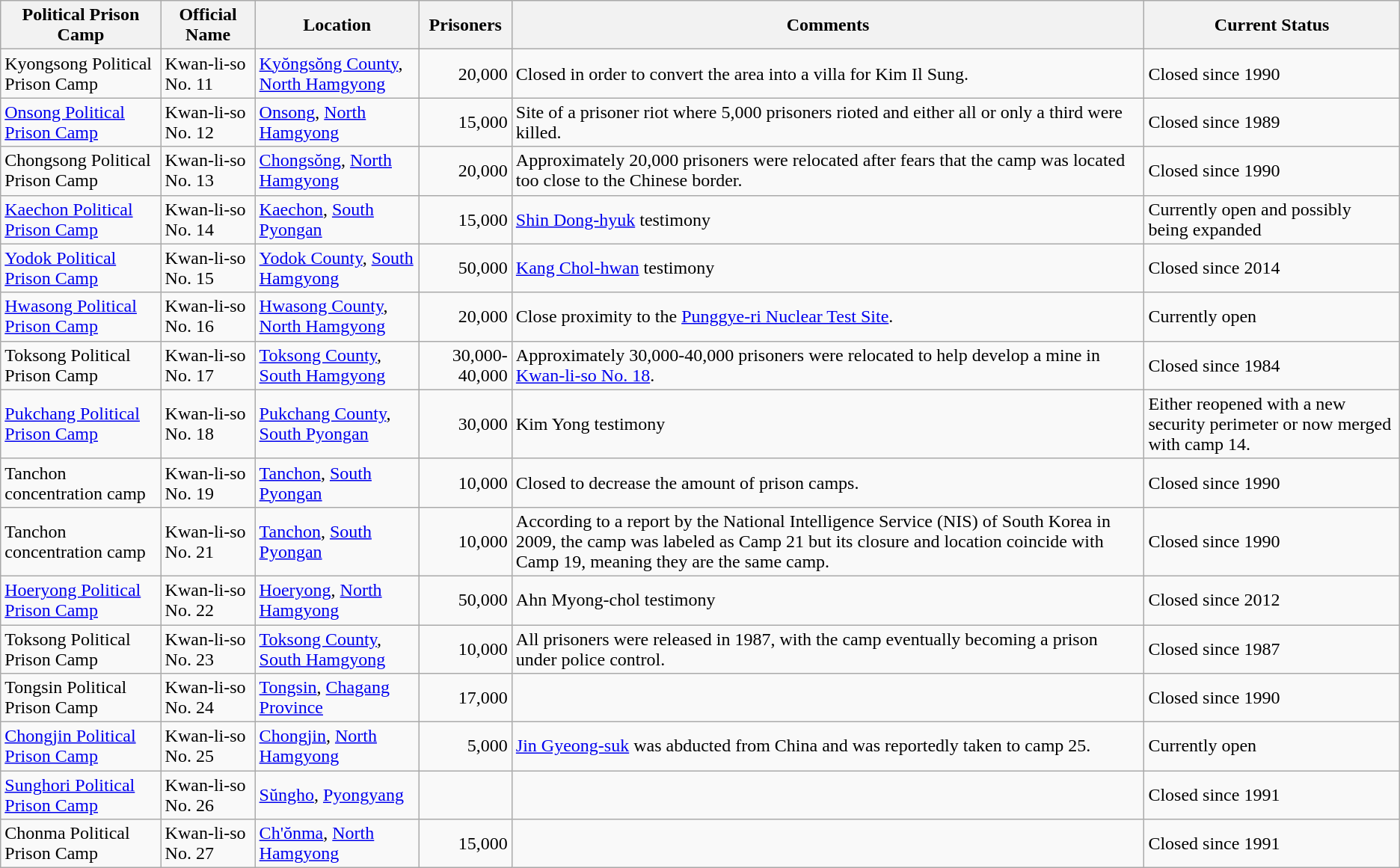<table class="wikitable sortable">
<tr>
<th><strong>Political Prison Camp</strong></th>
<th><strong>Official Name</strong></th>
<th><strong>Location</strong></th>
<th><strong>Prisoners</strong></th>
<th><strong>Comments</strong></th>
<th><strong>Current Status</strong></th>
</tr>
<tr>
<td>Kyongsong Political Prison Camp</td>
<td>Kwan-li-so No. 11</td>
<td><a href='#'>Kyŏngsŏng County</a>, <a href='#'>North Hamgyong</a></td>
<td align=right>20,000</td>
<td>Closed in order to convert the area into a villa for Kim Il Sung.</td>
<td>Closed since 1990</td>
</tr>
<tr>
<td><a href='#'>Onsong Political Prison Camp</a></td>
<td>Kwan-li-so No. 12</td>
<td><a href='#'>Onsong</a>, <a href='#'>North Hamgyong</a></td>
<td align=right>15,000</td>
<td>Site of a prisoner riot where 5,000 prisoners rioted and either all or only a third were killed.</td>
<td>Closed since 1989</td>
</tr>
<tr>
<td>Chongsong Political Prison Camp</td>
<td>Kwan-li-so No. 13</td>
<td><a href='#'>Chongsŏng</a>, <a href='#'>North Hamgyong</a></td>
<td align=right>20,000</td>
<td>Approximately 20,000 prisoners were relocated after fears that the camp was located too close to the Chinese border.</td>
<td>Closed since 1990</td>
</tr>
<tr>
<td><a href='#'>Kaechon Political Prison Camp</a></td>
<td>Kwan-li-so No. 14</td>
<td><a href='#'>Kaechon</a>, <a href='#'>South Pyongan</a></td>
<td align=right>15,000</td>
<td><a href='#'>Shin Dong-hyuk</a> testimony</td>
<td>Currently open and possibly being expanded</td>
</tr>
<tr>
<td><a href='#'>Yodok Political Prison Camp</a></td>
<td>Kwan-li-so No. 15</td>
<td><a href='#'>Yodok County</a>, <a href='#'>South Hamgyong</a></td>
<td align=right>50,000</td>
<td><a href='#'>Kang Chol-hwan</a> testimony</td>
<td>Closed since 2014</td>
</tr>
<tr>
<td><a href='#'>Hwasong Political Prison Camp</a></td>
<td>Kwan-li-so No. 16</td>
<td><a href='#'>Hwasong County</a>, <a href='#'>North Hamgyong</a></td>
<td align=right>20,000</td>
<td>Close proximity to the <a href='#'>Punggye-ri Nuclear Test Site</a>.</td>
<td>Currently open</td>
</tr>
<tr>
<td>Toksong Political Prison Camp</td>
<td>Kwan-li-so No. 17</td>
<td><a href='#'>Toksong County</a>, <a href='#'>South Hamgyong</a></td>
<td align=right>30,000-40,000</td>
<td>Approximately 30,000-40,000 prisoners were relocated to help develop a mine in <a href='#'>Kwan-li-so No. 18</a>.</td>
<td>Closed since 1984</td>
</tr>
<tr>
<td><a href='#'>Pukchang Political Prison Camp</a></td>
<td>Kwan-li-so No. 18</td>
<td><a href='#'>Pukchang County</a>, <a href='#'>South Pyongan</a></td>
<td align=right>30,000</td>
<td>Kim Yong testimony</td>
<td>Either reopened with a new security perimeter or now merged with camp 14.</td>
</tr>
<tr>
<td>Tanchon concentration camp</td>
<td>Kwan-li-so No. 19</td>
<td><a href='#'>Tanchon</a>, <a href='#'>South Pyongan</a></td>
<td align=right>10,000</td>
<td>Closed to decrease the amount of prison camps.</td>
<td>Closed since 1990</td>
</tr>
<tr>
<td>Tanchon concentration camp</td>
<td>Kwan-li-so No. 21</td>
<td><a href='#'>Tanchon</a>, <a href='#'>South Pyongan</a></td>
<td align=right>10,000</td>
<td>According to a report by the National Intelligence Service (NIS) of South Korea in 2009, the camp was labeled as Camp 21 but its closure and location coincide with Camp 19, meaning they are the same camp.</td>
<td>Closed since 1990</td>
</tr>
<tr>
<td><a href='#'>Hoeryong Political Prison Camp</a></td>
<td>Kwan-li-so No. 22</td>
<td><a href='#'>Hoeryong</a>, <a href='#'>North Hamgyong</a></td>
<td align=right>50,000</td>
<td>Ahn Myong-chol testimony</td>
<td>Closed since 2012</td>
</tr>
<tr>
<td>Toksong Political Prison Camp</td>
<td>Kwan-li-so No. 23</td>
<td><a href='#'>Toksong County</a>, <a href='#'>South Hamgyong</a></td>
<td align=right>10,000</td>
<td>All prisoners were released in 1987, with the camp eventually becoming a prison under police control.</td>
<td>Closed since 1987</td>
</tr>
<tr>
<td>Tongsin Political Prison Camp</td>
<td>Kwan-li-so No. 24</td>
<td><a href='#'>Tongsin</a>, <a href='#'>Chagang Province</a></td>
<td align=right>17,000</td>
<td></td>
<td>Closed since 1990</td>
</tr>
<tr>
<td><a href='#'>Chongjin Political Prison Camp</a></td>
<td>Kwan-li-so No. 25</td>
<td><a href='#'>Chongjin</a>, <a href='#'>North Hamgyong</a></td>
<td align=right>5,000</td>
<td><a href='#'>Jin Gyeong-suk</a> was abducted from China and was reportedly taken to camp 25.</td>
<td>Currently open</td>
</tr>
<tr>
<td><a href='#'>Sunghori Political Prison Camp</a></td>
<td>Kwan-li-so No. 26</td>
<td><a href='#'>Sŭngho</a>, <a href='#'>Pyongyang</a></td>
<td align=right></td>
<td></td>
<td>Closed since 1991</td>
</tr>
<tr>
<td>Chonma Political Prison Camp</td>
<td>Kwan-li-so No. 27</td>
<td><a href='#'>Ch'ŏnma</a>, <a href='#'>North Hamgyong</a></td>
<td align=right>15,000</td>
<td></td>
<td>Closed since 1991</td>
</tr>
</table>
